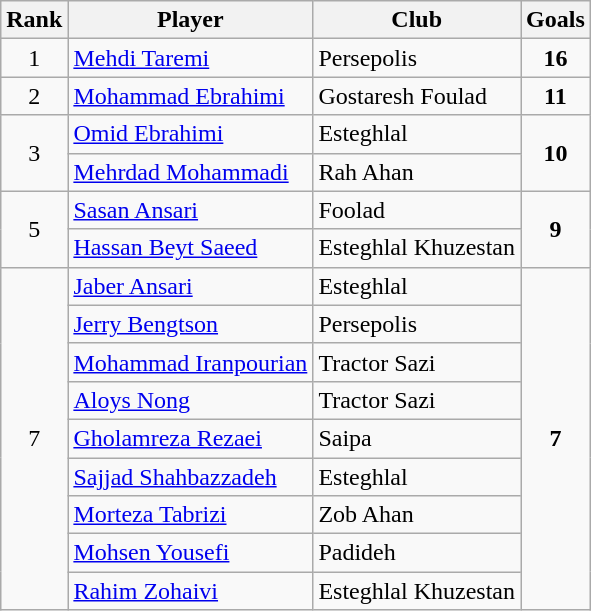<table class="wikitable">
<tr>
<th>Rank</th>
<th>Player</th>
<th>Club</th>
<th>Goals</th>
</tr>
<tr>
<td align="center">1</td>
<td> <a href='#'>Mehdi Taremi</a></td>
<td>Persepolis</td>
<td align="center"><strong>16</strong></td>
</tr>
<tr>
<td align="center">2</td>
<td> <a href='#'>Mohammad Ebrahimi</a></td>
<td>Gostaresh Foulad</td>
<td align="center"><strong>11</strong></td>
</tr>
<tr>
<td rowspan=2 align="center">3</td>
<td> <a href='#'>Omid Ebrahimi</a></td>
<td>Esteghlal</td>
<td rowspan=2 align="center"><strong>10</strong></td>
</tr>
<tr>
<td> <a href='#'>Mehrdad Mohammadi</a></td>
<td>Rah Ahan</td>
</tr>
<tr>
<td rowspan=2 align="center">5</td>
<td> <a href='#'>Sasan Ansari</a></td>
<td>Foolad</td>
<td rowspan=2 align="center"><strong>9</strong></td>
</tr>
<tr>
<td> <a href='#'>Hassan Beyt Saeed</a></td>
<td>Esteghlal Khuzestan</td>
</tr>
<tr>
<td rowspan=9 align="center">7</td>
<td> <a href='#'>Jaber Ansari</a></td>
<td>Esteghlal</td>
<td rowspan=9 align="center"><strong>7</strong></td>
</tr>
<tr>
<td> <a href='#'>Jerry Bengtson</a></td>
<td>Persepolis</td>
</tr>
<tr>
<td> <a href='#'>Mohammad Iranpourian</a></td>
<td>Tractor Sazi</td>
</tr>
<tr>
<td> <a href='#'>Aloys Nong</a></td>
<td>Tractor Sazi</td>
</tr>
<tr>
<td> <a href='#'>Gholamreza Rezaei</a></td>
<td>Saipa</td>
</tr>
<tr>
<td> <a href='#'>Sajjad Shahbazzadeh</a></td>
<td>Esteghlal</td>
</tr>
<tr>
<td> <a href='#'>Morteza Tabrizi</a></td>
<td>Zob Ahan</td>
</tr>
<tr>
<td> <a href='#'>Mohsen Yousefi</a></td>
<td>Padideh</td>
</tr>
<tr>
<td> <a href='#'>Rahim Zohaivi</a></td>
<td>Esteghlal Khuzestan</td>
</tr>
</table>
